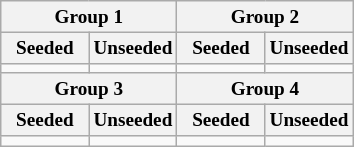<table class="wikitable" style="font-size:80%">
<tr>
<th colspan="2">Group 1</th>
<th colspan="2">Group 2</th>
</tr>
<tr>
<th width=25%>Seeded</th>
<th width=25%>Unseeded</th>
<th width=25%>Seeded</th>
<th width=25%>Unseeded</th>
</tr>
<tr>
<td valign=top></td>
<td valign=top></td>
<td valign=top></td>
<td valign=top></td>
</tr>
<tr>
<th colspan="2">Group 3</th>
<th colspan="2">Group 4</th>
</tr>
<tr>
<th width=25%>Seeded</th>
<th width=25%>Unseeded</th>
<th width=25%>Seeded</th>
<th width=25%>Unseeded</th>
</tr>
<tr>
<td valign=top></td>
<td valign=top></td>
<td valign=top></td>
<td valign=top></td>
</tr>
</table>
